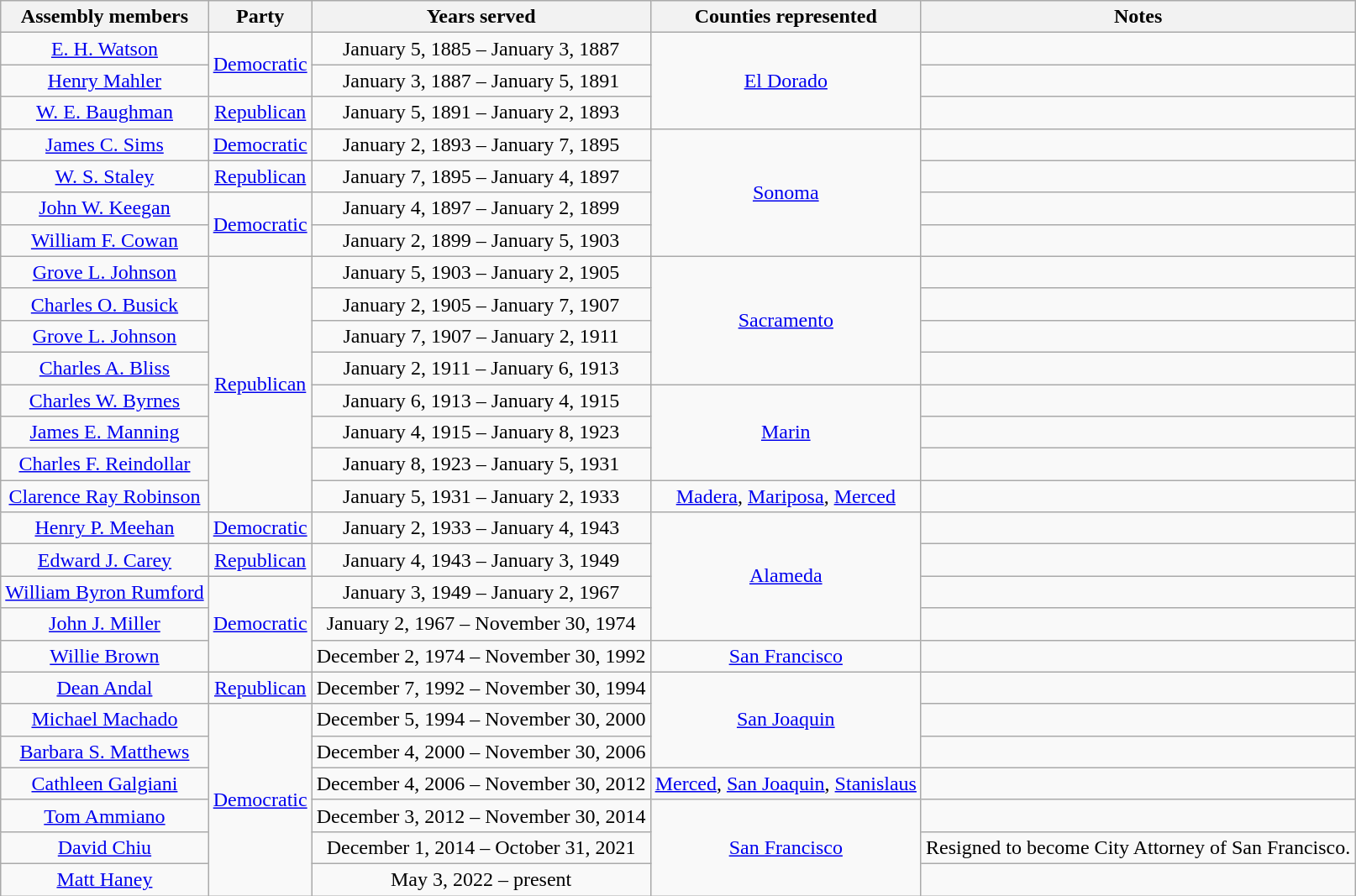<table class=wikitable style="text-align:center">
<tr>
<th>Assembly members</th>
<th>Party</th>
<th>Years served</th>
<th>Counties represented</th>
<th>Notes</th>
</tr>
<tr>
<td><a href='#'>E. H. Watson</a></td>
<td rowspan=2 ><a href='#'>Democratic</a></td>
<td>January 5, 1885 – January 3, 1887</td>
<td rowspan=3><a href='#'>El Dorado</a></td>
<td></td>
</tr>
<tr>
<td><a href='#'>Henry Mahler</a></td>
<td>January 3, 1887 – January 5, 1891</td>
<td></td>
</tr>
<tr>
<td><a href='#'>W. E. Baughman</a></td>
<td><a href='#'>Republican</a></td>
<td>January 5, 1891 – January 2, 1893</td>
<td></td>
</tr>
<tr>
<td><a href='#'>James C. Sims</a></td>
<td><a href='#'>Democratic</a></td>
<td>January 2, 1893 – January 7, 1895</td>
<td rowspan=4><a href='#'>Sonoma</a></td>
<td></td>
</tr>
<tr>
<td><a href='#'>W. S. Staley</a></td>
<td><a href='#'>Republican</a></td>
<td>January 7, 1895 – January 4, 1897</td>
<td></td>
</tr>
<tr>
<td><a href='#'>John W. Keegan</a></td>
<td rowspan=2 ><a href='#'>Democratic</a></td>
<td>January 4, 1897 – January 2, 1899</td>
<td></td>
</tr>
<tr>
<td><a href='#'>William F. Cowan</a></td>
<td>January 2, 1899 – January 5, 1903</td>
<td></td>
</tr>
<tr>
<td><a href='#'>Grove L. Johnson</a></td>
<td rowspan=8 ><a href='#'>Republican</a></td>
<td>January 5, 1903 – January 2, 1905</td>
<td rowspan=4><a href='#'>Sacramento</a></td>
<td></td>
</tr>
<tr>
<td><a href='#'>Charles O. Busick</a></td>
<td>January 2, 1905 – January 7, 1907</td>
<td></td>
</tr>
<tr>
<td><a href='#'>Grove L. Johnson</a></td>
<td>January 7, 1907 – January 2, 1911</td>
<td></td>
</tr>
<tr>
<td><a href='#'>Charles A. Bliss</a></td>
<td>January 2, 1911 – January 6, 1913</td>
<td></td>
</tr>
<tr>
<td><a href='#'>Charles W. Byrnes</a></td>
<td>January 6, 1913 – January 4, 1915</td>
<td rowspan=3><a href='#'>Marin</a></td>
<td></td>
</tr>
<tr>
<td><a href='#'>James E. Manning</a></td>
<td>January 4, 1915 – January 8, 1923</td>
<td></td>
</tr>
<tr>
<td><a href='#'>Charles F. Reindollar</a></td>
<td>January 8, 1923 – January 5, 1931</td>
<td></td>
</tr>
<tr>
<td><a href='#'>Clarence Ray Robinson</a></td>
<td>January 5, 1931 – January 2, 1933</td>
<td><a href='#'>Madera</a>, <a href='#'>Mariposa</a>, <a href='#'>Merced</a></td>
<td></td>
</tr>
<tr>
<td><a href='#'>Henry P. Meehan</a></td>
<td><a href='#'>Democratic</a></td>
<td>January 2, 1933 – January 4, 1943</td>
<td rowspan=4><a href='#'>Alameda</a></td>
<td></td>
</tr>
<tr>
<td><a href='#'>Edward J. Carey</a></td>
<td><a href='#'>Republican</a></td>
<td>January 4, 1943 – January 3, 1949</td>
<td></td>
</tr>
<tr>
<td><a href='#'>William Byron Rumford</a></td>
<td rowspan=3 ><a href='#'>Democratic</a></td>
<td>January 3, 1949 – January 2, 1967</td>
<td></td>
</tr>
<tr>
<td><a href='#'>John J. Miller</a></td>
<td>January 2, 1967 – November 30, 1974</td>
<td></td>
</tr>
<tr>
<td><a href='#'>Willie Brown</a></td>
<td>December 2, 1974 – November 30, 1992</td>
<td><a href='#'>San Francisco</a></td>
<td></td>
</tr>
<tr>
<td><a href='#'>Dean Andal</a></td>
<td><a href='#'>Republican</a></td>
<td>December 7, 1992 – November 30, 1994</td>
<td rowspan=3><a href='#'>San Joaquin</a></td>
<td></td>
</tr>
<tr>
<td><a href='#'>Michael Machado</a></td>
<td rowspan=6 ><a href='#'>Democratic</a></td>
<td>December 5, 1994 – November 30, 2000</td>
<td></td>
</tr>
<tr>
<td><a href='#'>Barbara S. Matthews</a></td>
<td>December 4, 2000 – November 30, 2006</td>
<td></td>
</tr>
<tr>
<td><a href='#'>Cathleen Galgiani</a></td>
<td>December 4, 2006 – November 30, 2012</td>
<td><a href='#'>Merced</a>, <a href='#'>San Joaquin</a>, <a href='#'>Stanislaus</a></td>
<td></td>
</tr>
<tr>
<td><a href='#'>Tom Ammiano</a></td>
<td>December 3, 2012 – November 30, 2014</td>
<td rowspan=3><a href='#'>San Francisco</a></td>
<td></td>
</tr>
<tr>
<td><a href='#'>David Chiu</a></td>
<td>December 1, 2014 – October 31, 2021</td>
<td>Resigned to become City Attorney of San Francisco.</td>
</tr>
<tr>
<td><a href='#'>Matt Haney</a></td>
<td>May 3, 2022 – present</td>
<td></td>
</tr>
</table>
